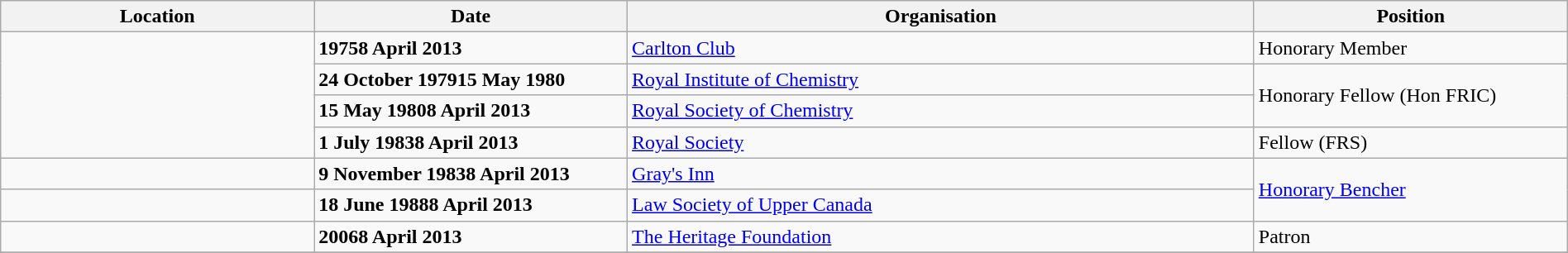<table class="wikitable" style="width:100%;">
<tr>
<th style="width:20%;">Location</th>
<th style="width:20%;">Date</th>
<th style="width:40%;">Organisation</th>
<th style="width:20%;">Position</th>
</tr>
<tr>
<td rowspan="4"></td>
<td><strong>19758 April 2013</strong></td>
<td><a href='#'>Carlton Club</a></td>
<td>Honorary Member</td>
</tr>
<tr>
<td><strong>24 October 197915 May 1980</strong></td>
<td><a href='#'>Royal Institute of Chemistry</a></td>
<td rowspan="2">Honorary Fellow (Hon FRIC)</td>
</tr>
<tr>
<td><strong>15 May 19808 April 2013</strong></td>
<td><a href='#'>Royal Society of Chemistry</a></td>
</tr>
<tr>
<td><strong>1 July 19838 April 2013</strong></td>
<td><a href='#'>Royal Society</a></td>
<td>Fellow (FRS)</td>
</tr>
<tr>
<td></td>
<td><strong>9 November 19838 April 2013</strong></td>
<td><a href='#'>Gray's Inn</a></td>
<td rowspan="2"><a href='#'>Honorary Bencher</a></td>
</tr>
<tr>
<td></td>
<td><strong>18 June 19888 April 2013</strong></td>
<td><a href='#'>Law Society of Upper Canada</a></td>
</tr>
<tr>
<td></td>
<td><strong>20068 April 2013</strong></td>
<td><a href='#'>The Heritage Foundation</a></td>
<td>Patron</td>
</tr>
<tr>
</tr>
</table>
